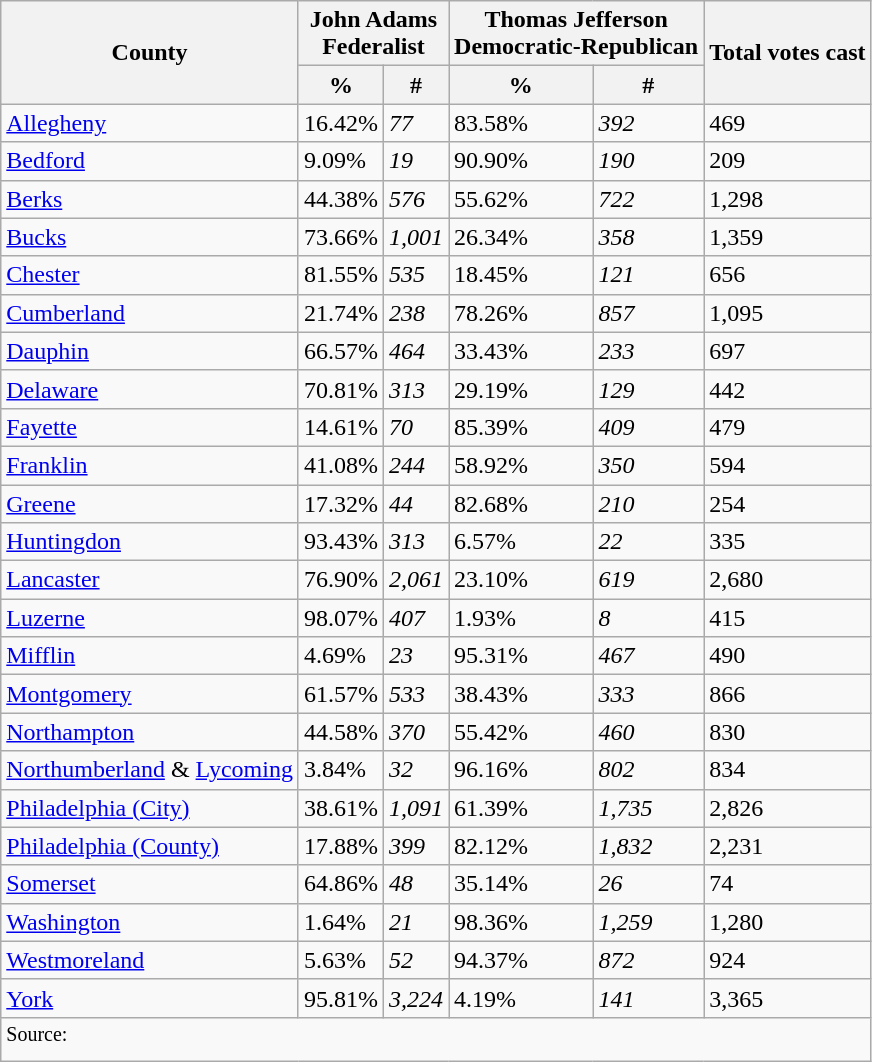<table class="wikitable sortable">
<tr>
<th rowspan="2">County</th>
<th colspan="2">John Adams<br>Federalist</th>
<th colspan="2">Thomas Jefferson<br>Democratic-Republican</th>
<th rowspan="2">Total votes cast</th>
</tr>
<tr>
<th>%</th>
<th>#</th>
<th>%</th>
<th>#</th>
</tr>
<tr>
<td><a href='#'>Allegheny</a></td>
<td>16.42%</td>
<td><em>77</em></td>
<td>83.58%</td>
<td><em>392</em></td>
<td>469</td>
</tr>
<tr>
<td><a href='#'>Bedford</a></td>
<td>9.09%</td>
<td><em>19</em></td>
<td>90.90%</td>
<td><em>190</em></td>
<td>209</td>
</tr>
<tr>
<td><a href='#'>Berks</a></td>
<td>44.38%</td>
<td><em>576</em></td>
<td>55.62%</td>
<td><em>722</em></td>
<td>1,298</td>
</tr>
<tr>
<td><a href='#'>Bucks</a></td>
<td>73.66%</td>
<td><em>1,001</em></td>
<td>26.34%</td>
<td><em>358</em></td>
<td>1,359</td>
</tr>
<tr>
<td><a href='#'>Chester</a></td>
<td>81.55%</td>
<td><em>535</em></td>
<td>18.45%</td>
<td><em>121</em></td>
<td>656</td>
</tr>
<tr>
<td><a href='#'>Cumberland</a></td>
<td>21.74%</td>
<td><em>238</em></td>
<td>78.26%</td>
<td><em>857	</em></td>
<td>1,095</td>
</tr>
<tr>
<td><a href='#'>Dauphin</a></td>
<td>66.57%</td>
<td><em>464</em></td>
<td>33.43%</td>
<td><em>233</em></td>
<td>697</td>
</tr>
<tr>
<td><a href='#'>Delaware</a></td>
<td>70.81%</td>
<td><em>313</em></td>
<td>29.19%</td>
<td><em>129</em></td>
<td>442</td>
</tr>
<tr>
<td><a href='#'>Fayette</a></td>
<td>14.61%</td>
<td><em>70</em></td>
<td>85.39%</td>
<td><em>409</em></td>
<td>479</td>
</tr>
<tr>
<td><a href='#'>Franklin</a></td>
<td>41.08%</td>
<td><em>244</em></td>
<td>58.92%</td>
<td><em>350</em></td>
<td>594</td>
</tr>
<tr>
<td><a href='#'>Greene</a></td>
<td>17.32%</td>
<td><em>44</em></td>
<td>82.68%</td>
<td><em>210</em></td>
<td>254</td>
</tr>
<tr>
<td><a href='#'>Huntingdon</a></td>
<td>93.43%</td>
<td><em>313</em></td>
<td>6.57%</td>
<td><em>22</em></td>
<td>335</td>
</tr>
<tr>
<td><a href='#'>Lancaster</a></td>
<td>76.90%</td>
<td><em>2,061</em></td>
<td>23.10%</td>
<td><em>619</em></td>
<td>2,680</td>
</tr>
<tr>
<td><a href='#'>Luzerne</a></td>
<td>98.07%</td>
<td><em>407</em></td>
<td>1.93%</td>
<td><em>8</em></td>
<td>415</td>
</tr>
<tr>
<td><a href='#'>Mifflin</a></td>
<td>4.69%</td>
<td><em>23</em></td>
<td>95.31%</td>
<td><em>467</em></td>
<td>490</td>
</tr>
<tr>
<td><a href='#'>Montgomery</a></td>
<td>61.57%</td>
<td><em>533</em></td>
<td>38.43%</td>
<td><em>333</em></td>
<td>866</td>
</tr>
<tr>
<td><a href='#'>Northampton</a></td>
<td>44.58%</td>
<td><em>370</em></td>
<td>55.42%</td>
<td><em>460</em></td>
<td>830</td>
</tr>
<tr>
<td><a href='#'>Northumberland</a> & <a href='#'>Lycoming</a></td>
<td>3.84%</td>
<td><em>32</em></td>
<td>96.16%</td>
<td><em>802</em></td>
<td>834</td>
</tr>
<tr>
<td><a href='#'>Philadelphia (City)</a></td>
<td>38.61%</td>
<td><em>1,091</em></td>
<td>61.39%</td>
<td><em>1,735</em></td>
<td>2,826</td>
</tr>
<tr>
<td><a href='#'>Philadelphia (County)</a></td>
<td>17.88%</td>
<td><em>399</em></td>
<td>82.12%</td>
<td><em>1,832</em></td>
<td>2,231</td>
</tr>
<tr>
<td><a href='#'>Somerset</a></td>
<td>64.86%</td>
<td><em>48</em></td>
<td>35.14%</td>
<td><em>26</em></td>
<td>74</td>
</tr>
<tr>
<td><a href='#'>Washington</a></td>
<td>1.64%</td>
<td><em>21</em></td>
<td>98.36%</td>
<td><em>1,259</em></td>
<td>1,280</td>
</tr>
<tr>
<td><a href='#'>Westmoreland</a></td>
<td>5.63%</td>
<td><em>52</em></td>
<td>94.37%</td>
<td><em>872</em></td>
<td>924</td>
</tr>
<tr>
<td><a href='#'>York</a></td>
<td>95.81%</td>
<td><em>3,224</em></td>
<td>4.19%</td>
<td><em>141</em></td>
<td>3,365</td>
</tr>
<tr>
<td colspan=6><sup>Source: </sup></td>
</tr>
</table>
